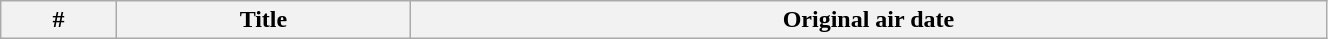<table class="wikitable plainrowheaders" style="width:70%; background:#fff;">
<tr>
<th>#</th>
<th>Title</th>
<th>Original air date<br>






</th>
</tr>
</table>
